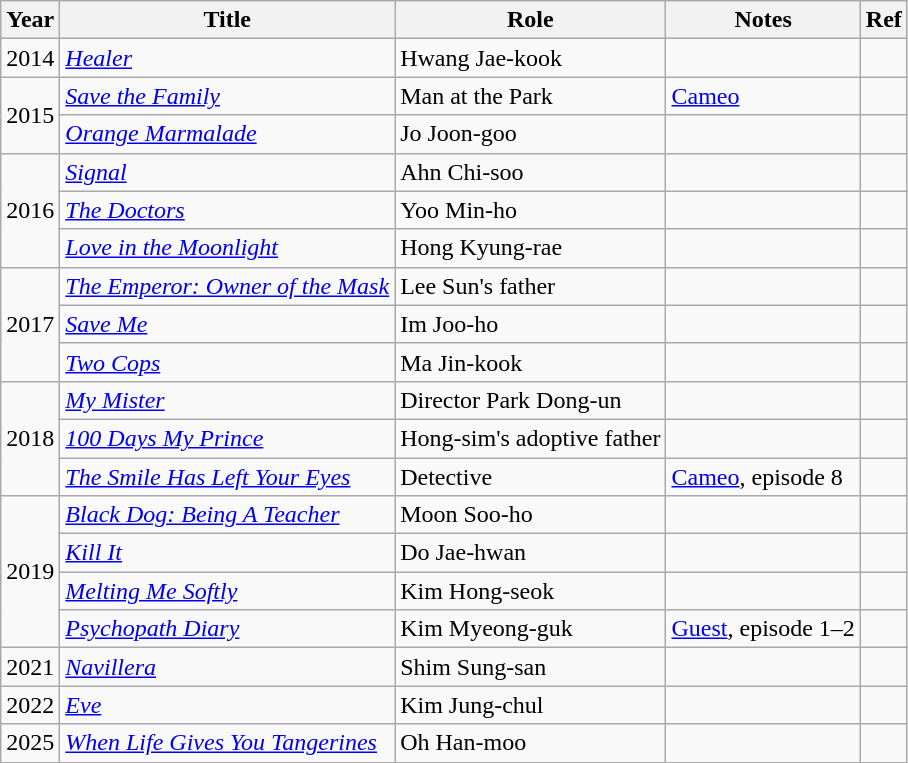<table class="wikitable sortable">
<tr>
<th>Year</th>
<th>Title</th>
<th>Role</th>
<th>Notes</th>
<th>Ref</th>
</tr>
<tr>
<td>2014</td>
<td><em><a href='#'>Healer</a></em></td>
<td>Hwang Jae-kook</td>
<td></td>
<td></td>
</tr>
<tr>
<td rowspan=2>2015</td>
<td><em><a href='#'>Save the Family</a></em></td>
<td>Man at the Park</td>
<td><a href='#'>Cameo</a></td>
<td></td>
</tr>
<tr>
<td><em><a href='#'>Orange Marmalade</a></em></td>
<td>Jo Joon-goo</td>
<td></td>
<td></td>
</tr>
<tr>
<td rowspan=3>2016</td>
<td><em><a href='#'>Signal</a></em></td>
<td>Ahn Chi-soo</td>
<td></td>
<td></td>
</tr>
<tr>
<td><em><a href='#'>The Doctors</a></em></td>
<td>Yoo Min-ho</td>
<td></td>
<td></td>
</tr>
<tr>
<td><em><a href='#'>Love in the Moonlight</a></em></td>
<td>Hong Kyung-rae</td>
<td></td>
<td></td>
</tr>
<tr>
<td rowspan=3>2017</td>
<td><em><a href='#'>The Emperor: Owner of the Mask</a></em></td>
<td>Lee Sun's father</td>
<td></td>
<td></td>
</tr>
<tr>
<td><em><a href='#'>Save Me</a></em></td>
<td>Im Joo-ho</td>
<td></td>
<td></td>
</tr>
<tr>
<td><em><a href='#'>Two Cops</a></em></td>
<td>Ma Jin-kook</td>
<td></td>
<td></td>
</tr>
<tr>
<td rowspan=3>2018</td>
<td><em><a href='#'>My Mister</a></em></td>
<td>Director Park Dong-un</td>
<td></td>
<td></td>
</tr>
<tr>
<td><em><a href='#'>100 Days My Prince</a></em></td>
<td>Hong-sim's adoptive father</td>
<td></td>
<td></td>
</tr>
<tr>
<td><em><a href='#'>The Smile Has Left Your Eyes</a></em></td>
<td>Detective</td>
<td><a href='#'>Cameo</a>, episode 8</td>
<td></td>
</tr>
<tr>
<td rowspan=4>2019</td>
<td><em><a href='#'>Black Dog: Being A Teacher</a></em></td>
<td>Moon Soo-ho</td>
<td></td>
<td></td>
</tr>
<tr>
<td><em><a href='#'>Kill It</a></em></td>
<td>Do Jae-hwan</td>
<td></td>
<td></td>
</tr>
<tr>
<td><em><a href='#'>Melting Me Softly</a></em></td>
<td>Kim Hong-seok</td>
<td></td>
<td></td>
</tr>
<tr>
<td><em><a href='#'>Psychopath Diary</a></em></td>
<td>Kim Myeong-guk</td>
<td><a href='#'>Guest</a>, episode 1–2</td>
<td></td>
</tr>
<tr>
<td>2021</td>
<td><em><a href='#'>Navillera</a></em></td>
<td>Shim Sung-san</td>
<td></td>
<td></td>
</tr>
<tr>
<td>2022</td>
<td><em><a href='#'>Eve</a></em></td>
<td>Kim Jung-chul</td>
<td></td>
<td></td>
</tr>
<tr>
<td>2025</td>
<td><em><a href='#'>When Life Gives You Tangerines</a></em></td>
<td>Oh Han-moo</td>
<td></td>
<td></td>
</tr>
</table>
